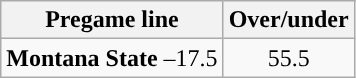<table class="wikitable">
<tr align="center">
<th>Pregame line</th>
<th>Over/under</th>
</tr>
<tr align="center">
<td><strong>Montana State</strong> –17.5</td>
<td>55.5</td>
</tr>
</table>
